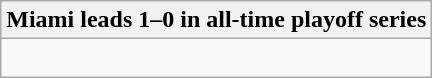<table class="wikitable collapsible collapsed">
<tr>
<th>Miami leads 1–0 in all-time playoff series</th>
</tr>
<tr>
<td><br></td>
</tr>
</table>
